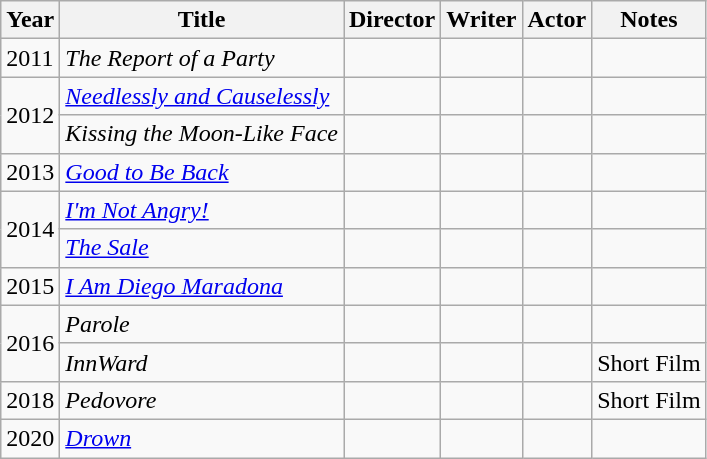<table class="wikitable sortable">
<tr>
<th>Year</th>
<th>Title</th>
<th>Director</th>
<th>Writer</th>
<th>Actor</th>
<th>Notes</th>
</tr>
<tr>
<td>2011</td>
<td><em>The Report of a Party</em></td>
<td></td>
<td></td>
<td></td>
<td></td>
</tr>
<tr>
<td rowspan="2">2012</td>
<td><em><a href='#'>Needlessly and Causelessly</a></em></td>
<td></td>
<td></td>
<td></td>
<td></td>
</tr>
<tr>
<td><em>Kissing the Moon-Like Face</em></td>
<td></td>
<td></td>
<td></td>
<td></td>
</tr>
<tr>
<td>2013</td>
<td><em><a href='#'>Good to Be Back</a></em></td>
<td></td>
<td></td>
<td></td>
<td></td>
</tr>
<tr>
<td rowspan="2">2014</td>
<td><em><a href='#'>I'm Not Angry!</a></em></td>
<td></td>
<td></td>
<td></td>
<td></td>
</tr>
<tr>
<td><em><a href='#'>The Sale</a></em></td>
<td></td>
<td></td>
<td></td>
<td></td>
</tr>
<tr>
<td>2015</td>
<td><em><a href='#'>I Am Diego Maradona</a></em></td>
<td></td>
<td></td>
<td></td>
<td></td>
</tr>
<tr>
<td rowspan="2">2016</td>
<td><em>Parole</em></td>
<td></td>
<td></td>
<td></td>
<td></td>
</tr>
<tr>
<td><em>InnWard</em></td>
<td></td>
<td></td>
<td></td>
<td>Short Film</td>
</tr>
<tr>
<td>2018</td>
<td><em>Pedovore</em></td>
<td></td>
<td></td>
<td></td>
<td>Short Film</td>
</tr>
<tr>
<td>2020</td>
<td><em><a href='#'>Drown</a></em></td>
<td></td>
<td></td>
<td></td>
<td></td>
</tr>
</table>
